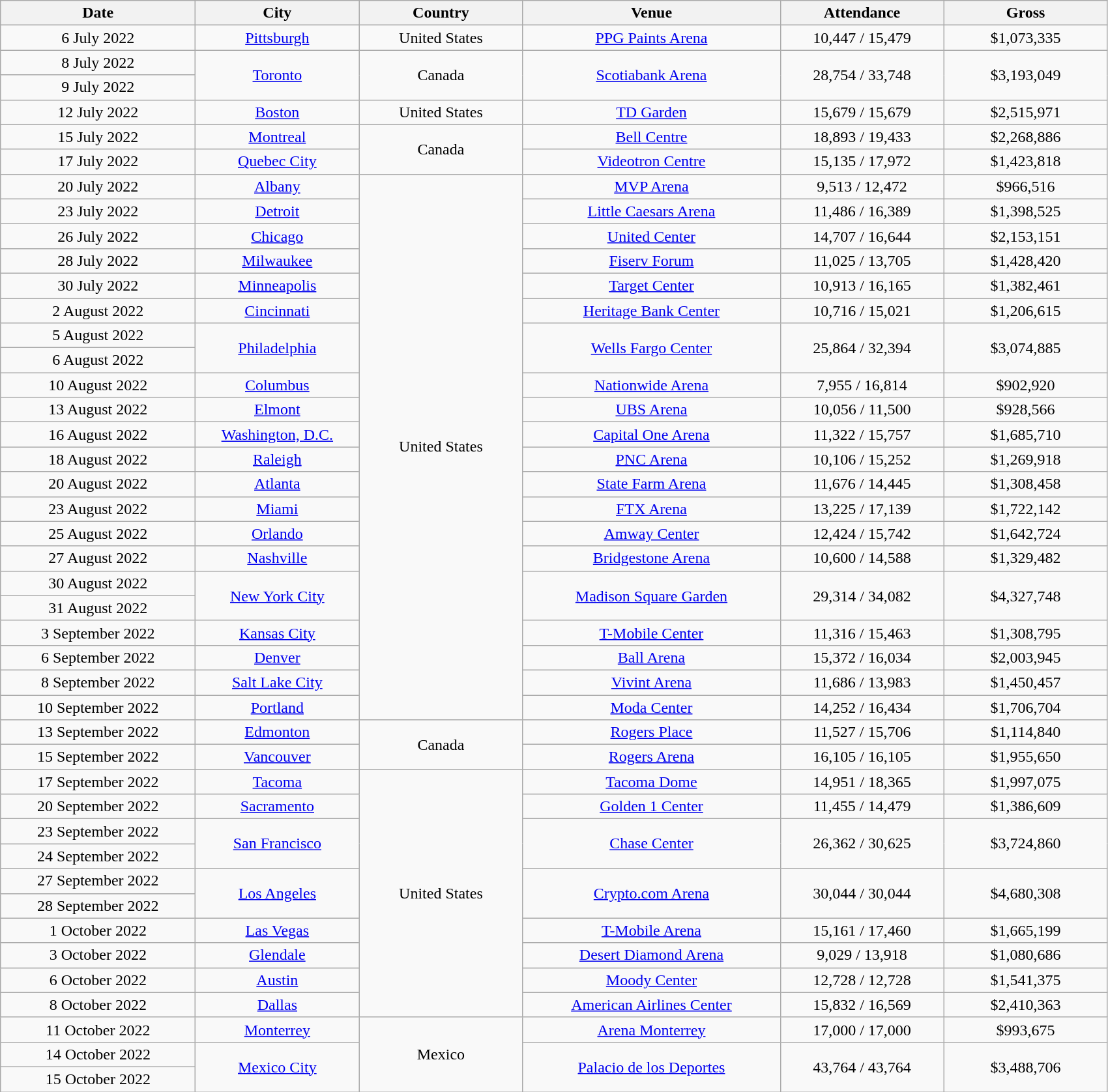<table class="wikitable" style="text-align:center;">
<tr>
<th scope="col" style="width:12em;">Date</th>
<th scope="col" style="width:10em;">City</th>
<th scope="col" style="width:10em;">Country</th>
<th scope="col" style="width:16em;">Venue</th>
<th scope="col" style="width:10em;">Attendance</th>
<th scope="col" style="width:10em;">Gross</th>
</tr>
<tr>
<td>6 July 2022</td>
<td><a href='#'>Pittsburgh</a></td>
<td>United States</td>
<td><a href='#'>PPG Paints Arena</a></td>
<td>10,447 / 15,479</td>
<td>$1,073,335</td>
</tr>
<tr>
<td>8 July 2022</td>
<td rowspan="2"><a href='#'>Toronto</a></td>
<td rowspan="2">Canada</td>
<td rowspan="2"><a href='#'>Scotiabank Arena</a></td>
<td rowspan="2">28,754 / 33,748</td>
<td rowspan="2">$3,193,049</td>
</tr>
<tr>
<td>9 July 2022</td>
</tr>
<tr>
<td>12 July 2022</td>
<td><a href='#'>Boston</a></td>
<td>United States</td>
<td><a href='#'>TD Garden</a></td>
<td>15,679 / 15,679</td>
<td>$2,515,971</td>
</tr>
<tr>
<td>15 July 2022</td>
<td><a href='#'>Montreal</a></td>
<td rowspan="2">Canada</td>
<td><a href='#'>Bell Centre</a></td>
<td>18,893 / 19,433</td>
<td>$2,268,886</td>
</tr>
<tr>
<td>17 July 2022</td>
<td><a href='#'>Quebec City</a></td>
<td><a href='#'>Videotron Centre</a></td>
<td>15,135 / 17,972</td>
<td>$1,423,818</td>
</tr>
<tr>
<td>20 July 2022</td>
<td><a href='#'>Albany</a></td>
<td rowspan="22">United States</td>
<td><a href='#'>MVP Arena</a></td>
<td>9,513 / 12,472</td>
<td>$966,516</td>
</tr>
<tr>
<td>23 July 2022</td>
<td><a href='#'>Detroit</a></td>
<td><a href='#'>Little Caesars Arena</a></td>
<td>11,486 / 16,389</td>
<td>$1,398,525</td>
</tr>
<tr>
<td>26 July 2022</td>
<td><a href='#'>Chicago</a></td>
<td><a href='#'>United Center</a></td>
<td>14,707 / 16,644</td>
<td>$2,153,151</td>
</tr>
<tr>
<td>28 July 2022</td>
<td><a href='#'>Milwaukee</a></td>
<td><a href='#'>Fiserv Forum</a></td>
<td>11,025 / 13,705</td>
<td>$1,428,420</td>
</tr>
<tr>
<td>30 July 2022</td>
<td><a href='#'>Minneapolis</a></td>
<td><a href='#'>Target Center</a></td>
<td>10,913 / 16,165</td>
<td>$1,382,461</td>
</tr>
<tr>
<td>2 August 2022</td>
<td><a href='#'>Cincinnati</a></td>
<td><a href='#'>Heritage Bank Center</a></td>
<td>10,716 / 15,021</td>
<td>$1,206,615</td>
</tr>
<tr>
<td>5 August 2022</td>
<td rowspan="2"><a href='#'>Philadelphia</a></td>
<td rowspan="2"><a href='#'>Wells Fargo Center</a></td>
<td rowspan="2">25,864 / 32,394</td>
<td rowspan="2">$3,074,885</td>
</tr>
<tr>
<td>6 August 2022</td>
</tr>
<tr>
<td>10 August 2022</td>
<td><a href='#'>Columbus</a></td>
<td><a href='#'>Nationwide Arena</a></td>
<td>7,955 / 16,814</td>
<td>$902,920</td>
</tr>
<tr>
<td>13 August 2022</td>
<td><a href='#'>Elmont</a></td>
<td><a href='#'>UBS Arena</a></td>
<td>10,056 / 11,500</td>
<td>$928,566</td>
</tr>
<tr>
<td>16 August 2022</td>
<td><a href='#'>Washington, D.C.</a></td>
<td><a href='#'>Capital One Arena</a></td>
<td>11,322 / 15,757</td>
<td>$1,685,710</td>
</tr>
<tr>
<td>18 August 2022</td>
<td><a href='#'>Raleigh</a></td>
<td><a href='#'>PNC Arena</a></td>
<td>10,106 / 15,252</td>
<td>$1,269,918</td>
</tr>
<tr>
<td>20 August 2022</td>
<td><a href='#'>Atlanta</a></td>
<td><a href='#'>State Farm Arena</a></td>
<td>11,676 / 14,445</td>
<td>$1,308,458</td>
</tr>
<tr>
<td>23 August 2022</td>
<td><a href='#'>Miami</a></td>
<td><a href='#'>FTX Arena</a></td>
<td>13,225 / 17,139</td>
<td>$1,722,142</td>
</tr>
<tr>
<td>25 August 2022</td>
<td><a href='#'>Orlando</a></td>
<td><a href='#'>Amway Center</a></td>
<td>12,424 / 15,742</td>
<td>$1,642,724</td>
</tr>
<tr>
<td>27 August 2022</td>
<td><a href='#'>Nashville</a></td>
<td><a href='#'>Bridgestone Arena</a></td>
<td>10,600 / 14,588</td>
<td>$1,329,482</td>
</tr>
<tr>
<td>30 August 2022</td>
<td rowspan="2"><a href='#'>New York City</a></td>
<td rowspan="2"><a href='#'>Madison Square Garden</a></td>
<td rowspan="2">29,314 / 34,082</td>
<td rowspan="2">$4,327,748</td>
</tr>
<tr>
<td>31 August 2022</td>
</tr>
<tr>
<td>3 September 2022</td>
<td><a href='#'>Kansas City</a></td>
<td><a href='#'>T-Mobile Center</a></td>
<td>11,316 / 15,463</td>
<td>$1,308,795</td>
</tr>
<tr>
<td>6 September 2022</td>
<td><a href='#'>Denver</a></td>
<td><a href='#'>Ball Arena</a></td>
<td>15,372 / 16,034</td>
<td>$2,003,945</td>
</tr>
<tr>
<td>8 September 2022</td>
<td><a href='#'>Salt Lake City</a></td>
<td><a href='#'>Vivint Arena</a></td>
<td>11,686 / 13,983</td>
<td>$1,450,457</td>
</tr>
<tr>
<td>10 September 2022</td>
<td><a href='#'>Portland</a></td>
<td><a href='#'>Moda Center</a></td>
<td>14,252 / 16,434</td>
<td>$1,706,704</td>
</tr>
<tr>
<td>13 September 2022</td>
<td><a href='#'>Edmonton</a></td>
<td rowspan="2">Canada</td>
<td><a href='#'>Rogers Place</a></td>
<td>11,527 / 15,706</td>
<td>$1,114,840</td>
</tr>
<tr>
<td>15 September 2022</td>
<td><a href='#'>Vancouver</a></td>
<td><a href='#'>Rogers Arena</a></td>
<td>16,105 / 16,105</td>
<td>$1,955,650</td>
</tr>
<tr>
<td>17 September 2022</td>
<td><a href='#'>Tacoma</a></td>
<td rowspan="10">United States</td>
<td><a href='#'>Tacoma Dome</a></td>
<td>14,951 / 18,365</td>
<td>$1,997,075</td>
</tr>
<tr>
<td>20 September 2022</td>
<td><a href='#'>Sacramento</a></td>
<td><a href='#'>Golden 1 Center</a></td>
<td>11,455 / 14,479</td>
<td>$1,386,609</td>
</tr>
<tr>
<td>23 September 2022</td>
<td rowspan="2"><a href='#'>San Francisco</a></td>
<td rowspan="2"><a href='#'>Chase Center</a></td>
<td rowspan="2">26,362 / 30,625</td>
<td rowspan="2">$3,724,860</td>
</tr>
<tr>
<td>24 September 2022</td>
</tr>
<tr>
<td>27 September 2022</td>
<td rowspan="2"><a href='#'>Los Angeles</a></td>
<td rowspan="2"><a href='#'>Crypto.com Arena</a></td>
<td rowspan="2">30,044 / 30,044</td>
<td rowspan="2">$4,680,308</td>
</tr>
<tr>
<td>28 September 2022</td>
</tr>
<tr>
<td>1 October 2022</td>
<td><a href='#'>Las Vegas</a></td>
<td><a href='#'>T-Mobile Arena</a></td>
<td>15,161 / 17,460</td>
<td>$1,665,199</td>
</tr>
<tr>
<td>3 October 2022</td>
<td><a href='#'>Glendale</a></td>
<td><a href='#'>Desert Diamond Arena</a></td>
<td>9,029 / 13,918</td>
<td>$1,080,686</td>
</tr>
<tr>
<td>6 October 2022</td>
<td><a href='#'>Austin</a></td>
<td><a href='#'>Moody Center</a></td>
<td>12,728 / 12,728</td>
<td>$1,541,375</td>
</tr>
<tr>
<td>8 October 2022</td>
<td><a href='#'>Dallas</a></td>
<td><a href='#'>American Airlines Center</a></td>
<td>15,832 / 16,569</td>
<td>$2,410,363</td>
</tr>
<tr>
<td>11 October 2022</td>
<td><a href='#'>Monterrey</a></td>
<td rowspan="3">Mexico</td>
<td><a href='#'>Arena Monterrey</a></td>
<td>17,000 / 17,000</td>
<td>$993,675</td>
</tr>
<tr>
<td>14 October 2022</td>
<td rowspan="2"><a href='#'>Mexico City</a></td>
<td rowspan="2"><a href='#'>Palacio de los Deportes</a></td>
<td rowspan="2">43,764 / 43,764</td>
<td rowspan="2">$3,488,706</td>
</tr>
<tr>
<td>15 October 2022</td>
</tr>
</table>
